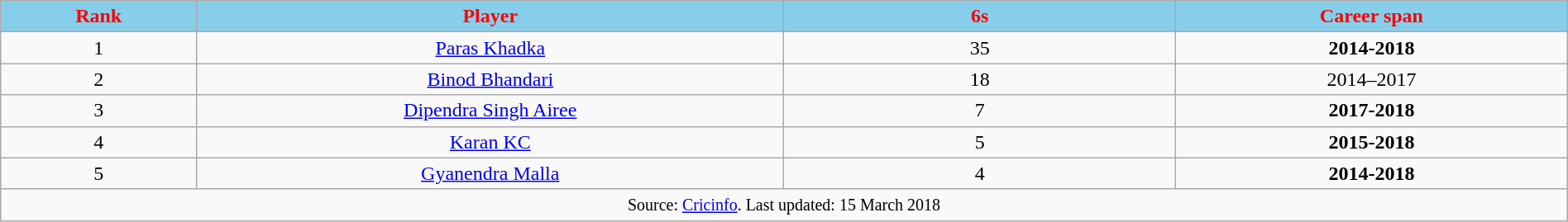<table style="width:100%; text-align:center;" class="wikitable">
<tr style="background:#9cf;">
<th style="background:SkyBlue; color:Red; width:5%;" scope="col">Rank</th>
<th style="background:SkyBlue; color:Red; width:15%;" scope="col">Player</th>
<th style="background:SkyBlue; color:Red; width:10%;" scope="col">6s</th>
<th style="background:SkyBlue; color:Red; width:10%;" scope="col">Career span</th>
</tr>
<tr>
<td>1</td>
<td><a href='#'>Paras Khadka</a></td>
<td>35</td>
<td><strong>2014-2018</strong></td>
</tr>
<tr>
<td>2</td>
<td><a href='#'>Binod Bhandari</a></td>
<td>18</td>
<td>2014–2017</td>
</tr>
<tr>
<td>3</td>
<td><a href='#'>Dipendra Singh Airee</a></td>
<td>7</td>
<td><strong>2017-2018</strong></td>
</tr>
<tr>
<td>4</td>
<td><a href='#'>Karan KC</a></td>
<td>5</td>
<td><strong>2015-2018</strong></td>
</tr>
<tr>
<td>5</td>
<td><a href='#'>Gyanendra Malla</a></td>
<td>4</td>
<td><strong>2014-2018</strong></td>
</tr>
<tr>
<td colspan="4"><small>Source: <a href='#'>Cricinfo</a>. Last updated: 15 March 2018</small></td>
</tr>
</table>
